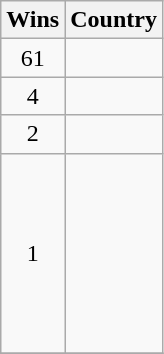<table class="wikitable">
<tr>
<th>Wins</th>
<th>Country</th>
</tr>
<tr>
<td align=center>61</td>
<td></td>
</tr>
<tr>
<td align=center>4</td>
<td></td>
</tr>
<tr>
<td align=center>2</td>
<td><br></td>
</tr>
<tr>
<td align=center>1</td>
<td><br><br><br><br><br><br><br></td>
</tr>
<tr>
</tr>
</table>
